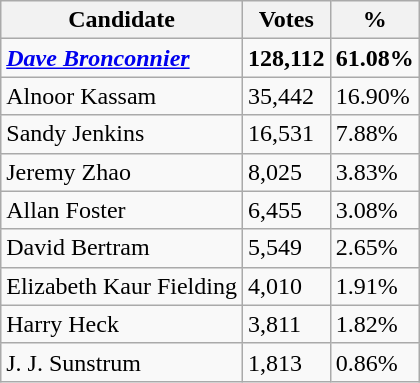<table class="wikitable">
<tr>
<th>Candidate</th>
<th>Votes</th>
<th>%</th>
</tr>
<tr>
<td><strong><em><a href='#'>Dave Bronconnier</a></em></strong></td>
<td><strong>128,112</strong></td>
<td><strong>61.08%</strong></td>
</tr>
<tr>
<td>Alnoor Kassam</td>
<td>35,442</td>
<td>16.90%</td>
</tr>
<tr>
<td>Sandy Jenkins</td>
<td>16,531</td>
<td>7.88%</td>
</tr>
<tr>
<td>Jeremy Zhao</td>
<td>8,025</td>
<td>3.83%</td>
</tr>
<tr>
<td>Allan Foster</td>
<td>6,455</td>
<td>3.08%</td>
</tr>
<tr>
<td>David Bertram</td>
<td>5,549</td>
<td>2.65%</td>
</tr>
<tr>
<td>Elizabeth Kaur Fielding</td>
<td>4,010</td>
<td>1.91%</td>
</tr>
<tr>
<td>Harry Heck</td>
<td>3,811</td>
<td>1.82%</td>
</tr>
<tr>
<td>J. J. Sunstrum</td>
<td>1,813</td>
<td>0.86%</td>
</tr>
</table>
